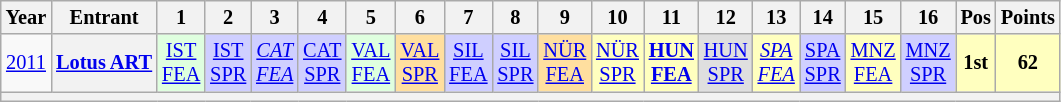<table class="wikitable" style="text-align:center; font-size:85%">
<tr>
<th>Year</th>
<th>Entrant</th>
<th>1</th>
<th>2</th>
<th>3</th>
<th>4</th>
<th>5</th>
<th>6</th>
<th>7</th>
<th>8</th>
<th>9</th>
<th>10</th>
<th>11</th>
<th>12</th>
<th>13</th>
<th>14</th>
<th>15</th>
<th>16</th>
<th>Pos</th>
<th>Points</th>
</tr>
<tr>
<td id=2011R><a href='#'>2011</a></td>
<th nowrap><a href='#'>Lotus ART</a></th>
<td style="background:#DFFFDF;"><a href='#'>IST<br>FEA</a><br></td>
<td style="background:#cfcfff;"><a href='#'>IST<br>SPR</a><br></td>
<td style="background:#cfcfff;"><em><a href='#'>CAT<br>FEA</a></em><br></td>
<td style="background:#cfcfff;"><a href='#'>CAT<br>SPR</a><br></td>
<td style="background:#dfffdf;"><a href='#'>VAL<br>FEA</a><br></td>
<td style="background:#ffdf9f;"><a href='#'>VAL<br>SPR</a><br></td>
<td style="background:#cfcfff;"><a href='#'>SIL<br>FEA</a><br></td>
<td style="background:#cfcfff;"><a href='#'>SIL<br>SPR</a><br></td>
<td style="background:#ffdf9f;"><a href='#'>NÜR<br>FEA</a><br></td>
<td style="background:#ffffbf;"><a href='#'>NÜR<br>SPR</a><br></td>
<td style="background:#ffffbf;"><strong><a href='#'>HUN<br>FEA</a></strong><br></td>
<td style="background:#dfdfdf;"><a href='#'>HUN<br>SPR</a><br></td>
<td style="background:#ffffbf;"><em><a href='#'>SPA<br>FEA</a></em><br></td>
<td style="background:#cfcfff;"><a href='#'>SPA<br>SPR</a><br></td>
<td style="background:#ffffbf;"><a href='#'>MNZ<br>FEA</a><br></td>
<td style="background:#cfcfff;"><a href='#'>MNZ<br>SPR</a><br></td>
<td style="background:#ffffbf;"><strong>1st</strong></td>
<td style="background:#ffffbf;"><strong>62</strong></td>
</tr>
<tr>
<th colspan="20"></th>
</tr>
</table>
